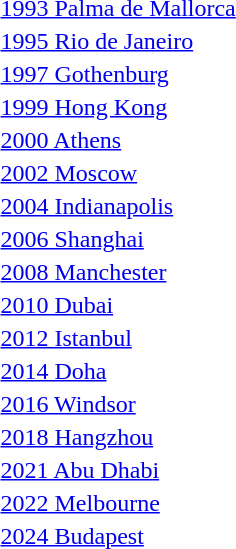<table>
<tr>
<td><a href='#'>1993 Palma de Mallorca</a></td>
<td></td>
<td></td>
<td></td>
</tr>
<tr>
<td><a href='#'>1995 Rio de Janeiro</a></td>
<td></td>
<td></td>
<td></td>
</tr>
<tr>
<td><a href='#'>1997 Gothenburg</a></td>
<td></td>
<td></td>
<td></td>
</tr>
<tr>
<td><a href='#'>1999 Hong Kong</a></td>
<td></td>
<td></td>
<td></td>
</tr>
<tr>
<td><a href='#'>2000 Athens</a></td>
<td></td>
<td></td>
<td></td>
</tr>
<tr>
<td><a href='#'>2002 Moscow</a></td>
<td></td>
<td></td>
<td></td>
</tr>
<tr>
<td><a href='#'>2004 Indianapolis</a></td>
<td></td>
<td></td>
<td></td>
</tr>
<tr>
<td><a href='#'>2006 Shanghai</a></td>
<td></td>
<td></td>
<td></td>
</tr>
<tr>
<td><a href='#'>2008 Manchester</a></td>
<td></td>
<td></td>
<td></td>
</tr>
<tr>
<td><a href='#'>2010 Dubai</a></td>
<td></td>
<td></td>
<td></td>
</tr>
<tr>
<td><a href='#'>2012 Istanbul</a></td>
<td></td>
<td></td>
<td></td>
</tr>
<tr>
<td><a href='#'>2014 Doha</a></td>
<td></td>
<td></td>
<td></td>
</tr>
<tr>
<td><a href='#'>2016 Windsor</a></td>
<td></td>
<td></td>
<td></td>
</tr>
<tr>
<td><a href='#'>2018 Hangzhou</a></td>
<td></td>
<td></td>
<td></td>
</tr>
<tr>
<td><a href='#'>2021 Abu Dhabi</a></td>
<td></td>
<td></td>
<td></td>
</tr>
<tr>
<td><a href='#'>2022 Melbourne</a></td>
<td></td>
<td></td>
<td></td>
</tr>
<tr>
<td><a href='#'>2024 Budapest</a></td>
<td></td>
<td></td>
<td></td>
</tr>
</table>
